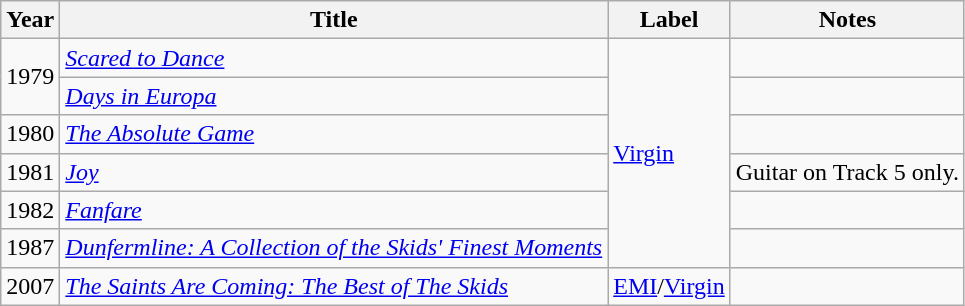<table class="wikitable">
<tr>
<th><strong>Year</strong></th>
<th><strong>Title</strong></th>
<th><strong>Label</strong></th>
<th><strong>Notes</strong></th>
</tr>
<tr>
<td rowspan=2>1979</td>
<td><em><a href='#'>Scared to Dance</a></em></td>
<td rowspan=6><a href='#'>Virgin</a></td>
<td></td>
</tr>
<tr>
<td><em><a href='#'>Days in Europa</a></em></td>
<td></td>
</tr>
<tr>
<td>1980</td>
<td><em><a href='#'>The Absolute Game</a></em></td>
<td></td>
</tr>
<tr>
<td>1981</td>
<td><em><a href='#'>Joy</a></em></td>
<td>Guitar on Track 5 only.</td>
</tr>
<tr>
<td>1982</td>
<td><em><a href='#'>Fanfare</a></em></td>
<td></td>
</tr>
<tr>
<td>1987</td>
<td><em><a href='#'>Dunfermline: A Collection of the Skids' Finest Moments</a></em></td>
<td></td>
</tr>
<tr>
<td>2007</td>
<td><em><a href='#'>The Saints Are Coming: The Best of The Skids</a></em></td>
<td><a href='#'>EMI</a>/<a href='#'>Virgin</a></td>
<td></td>
</tr>
</table>
